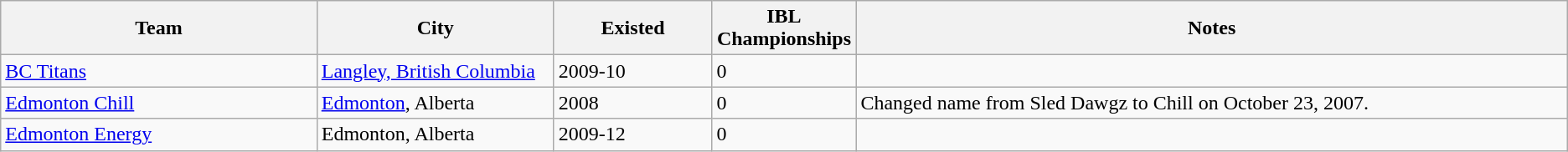<table class="wikitable">
<tr>
<th bgcolor="#DDDDFF" width="20%">Team</th>
<th bgcolor="#DDDDFF" width="15%">City</th>
<th bgcolor="#DDDDFF" width="10%">Existed</th>
<th bgcolor="#DDDDFF" width="5%">IBL Championships</th>
<th bgcolor="#DDDDFF" width="45%">Notes</th>
</tr>
<tr>
<td><a href='#'>BC Titans</a></td>
<td><a href='#'>Langley, British Columbia</a></td>
<td>2009-10</td>
<td>0</td>
<td></td>
</tr>
<tr>
<td><a href='#'>Edmonton Chill</a></td>
<td><a href='#'>Edmonton</a>, Alberta</td>
<td>2008</td>
<td>0</td>
<td>Changed name from Sled Dawgz to Chill on October 23, 2007.</td>
</tr>
<tr>
<td><a href='#'>Edmonton Energy</a></td>
<td>Edmonton, Alberta</td>
<td>2009-12</td>
<td>0</td>
<td></td>
</tr>
</table>
